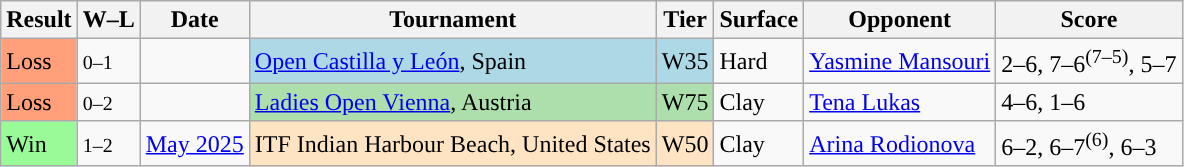<table class="sortable wikitable">
<tr>
<th>Result</th>
<th class="unsortable">W–L</th>
<th>Date</th>
<th>Tournament</th>
<th>Tier</th>
<th>Surface</th>
<th>Opponent</th>
<th class="unsortable">Score</th>
</tr>
<tr>
<td style="background:#ffa07a;">Loss</td>
<td><small>0–1</small></td>
<td></td>
<td style="background:lightblue;"><a href='#'>Open Castilla y León</a>, Spain</td>
<td style="background:lightblue;">W35</td>
<td>Hard</td>
<td> <a href='#'>Yasmine Mansouri</a></td>
<td>2–6, 7–6<sup>(7–5)</sup>, 5–7</td>
</tr>
<tr>
<td style="background:#ffa07a;">Loss</td>
<td><small>0–2</small></td>
<td></td>
<td style="background:#addfad;"><a href='#'>Ladies Open Vienna</a>, Austria</td>
<td style="background:#addfad;">W75</td>
<td>Clay</td>
<td> <a href='#'>Tena Lukas</a></td>
<td>4–6, 1–6</td>
</tr>
<tr>
<td style="background:#98fb98;">Win</td>
<td><small>1–2</small></td>
<td><a href='#'>May 2025</a></td>
<td bgcolor=ffe4c4>ITF Indian Harbour Beach, United States</td>
<td bgcolor=ffe4c4>W50</td>
<td>Clay</td>
<td> <a href='#'>Arina Rodionova</a></td>
<td>6–2, 6–7<sup>(6)</sup>, 6–3</td>
</tr>
</table>
